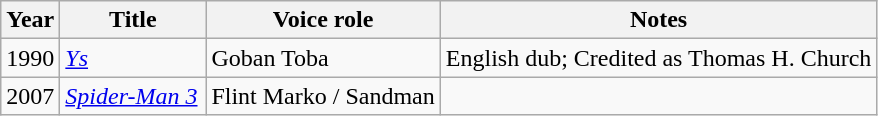<table class="wikitable sortable">
<tr>
<th>Year</th>
<th width=90>Title</th>
<th>Voice role</th>
<th>Notes</th>
</tr>
<tr>
<td>1990</td>
<td><em><a href='#'>Ys</a></em></td>
<td>Goban Toba</td>
<td>English dub; Credited as Thomas H. Church</td>
</tr>
<tr>
<td>2007</td>
<td><em><a href='#'>Spider-Man 3</a></em></td>
<td>Flint Marko / Sandman</td>
<td></td>
</tr>
</table>
